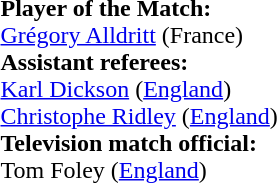<table style="width:100%">
<tr>
<td><br><strong>Player of the Match:</strong>
<br><a href='#'>Grégory Alldritt</a> (France)<br><strong>Assistant referees:</strong>
<br><a href='#'>Karl Dickson</a> (<a href='#'>England</a>)
<br><a href='#'>Christophe Ridley</a> (<a href='#'>England</a>)
<br><strong>Television match official:</strong>
<br>Tom Foley (<a href='#'>England</a>)</td>
</tr>
</table>
